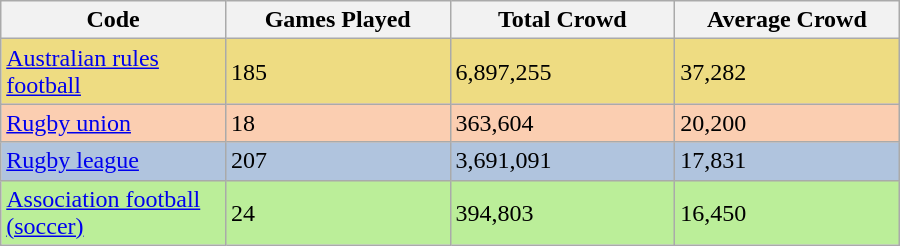<table class="wikitable sortable"  style="margin:1em auto 1em auto; width:600px;">
<tr>
<th style="width:25%;">Code</th>
<th style="width:25%;">Games Played</th>
<th style="width:25%;">Total Crowd</th>
<th style="width:25%;">Average Crowd</th>
</tr>
<tr style="background:#eedc82;">
<td><a href='#'>Australian rules football</a></td>
<td>185</td>
<td>6,897,255</td>
<td>37,282</td>
</tr>
<tr style="background:#fbceb1;">
<td><a href='#'>Rugby union</a></td>
<td>18</td>
<td>363,604</td>
<td>20,200</td>
</tr>
<tr style="background:#b0c4de;">
<td><a href='#'>Rugby league</a></td>
<td>207</td>
<td>3,691,091</td>
<td>17,831</td>
</tr>
<tr style="background:#be9;">
<td><a href='#'>Association football (soccer)</a></td>
<td>24</td>
<td>394,803</td>
<td>16,450</td>
</tr>
</table>
